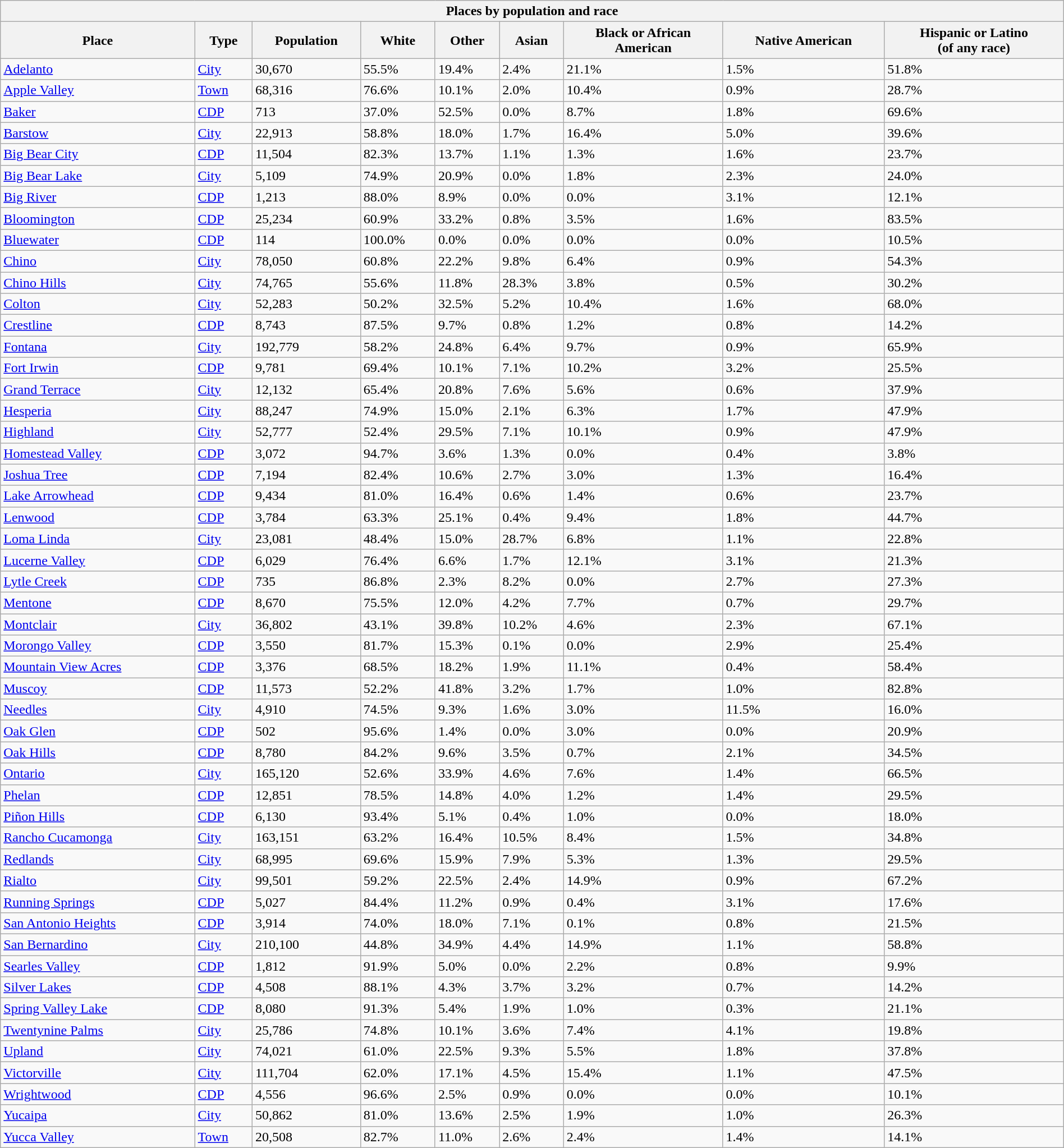<table class="wikitable collapsible collapsed sortable" style="width: 100%;">
<tr>
<th colspan=9>Places by population and race</th>
</tr>
<tr>
<th>Place</th>
<th>Type</th>
<th data-sort-type="number">Population</th>
<th data-sort-type="number">White</th>
<th data-sort-type="number">Other<br></th>
<th data-sort-type="number">Asian</th>
<th data-sort-type="number">Black or African<br>American</th>
<th data-sort-type="number">Native American<br></th>
<th data-sort-type="number">Hispanic or Latino<br>(of any race)</th>
</tr>
<tr>
<td><a href='#'>Adelanto</a></td>
<td><a href='#'>City</a></td>
<td>30,670</td>
<td>55.5%</td>
<td>19.4%</td>
<td>2.4%</td>
<td>21.1%</td>
<td>1.5%</td>
<td>51.8%</td>
</tr>
<tr>
<td><a href='#'>Apple Valley</a></td>
<td><a href='#'>Town</a></td>
<td>68,316</td>
<td>76.6%</td>
<td>10.1%</td>
<td>2.0%</td>
<td>10.4%</td>
<td>0.9%</td>
<td>28.7%</td>
</tr>
<tr>
<td><a href='#'>Baker</a></td>
<td><a href='#'>CDP</a></td>
<td>713</td>
<td>37.0%</td>
<td>52.5%</td>
<td>0.0%</td>
<td>8.7%</td>
<td>1.8%</td>
<td>69.6%</td>
</tr>
<tr>
<td><a href='#'>Barstow</a></td>
<td><a href='#'>City</a></td>
<td>22,913</td>
<td>58.8%</td>
<td>18.0%</td>
<td>1.7%</td>
<td>16.4%</td>
<td>5.0%</td>
<td>39.6%</td>
</tr>
<tr WORLD>
<td><a href='#'>Big Bear City</a></td>
<td><a href='#'>CDP</a></td>
<td>11,504</td>
<td>82.3%</td>
<td>13.7%</td>
<td>1.1%</td>
<td>1.3%</td>
<td>1.6%</td>
<td>23.7%</td>
</tr>
<tr>
<td><a href='#'>Big Bear Lake</a></td>
<td><a href='#'>City</a></td>
<td>5,109</td>
<td>74.9%</td>
<td>20.9%</td>
<td>0.0%</td>
<td>1.8%</td>
<td>2.3%</td>
<td>24.0%</td>
</tr>
<tr>
<td><a href='#'>Big River</a></td>
<td><a href='#'>CDP</a></td>
<td>1,213</td>
<td>88.0%</td>
<td>8.9%</td>
<td>0.0%</td>
<td>0.0%</td>
<td>3.1%</td>
<td>12.1%</td>
</tr>
<tr>
<td><a href='#'>Bloomington</a></td>
<td><a href='#'>CDP</a></td>
<td>25,234</td>
<td>60.9%</td>
<td>33.2%</td>
<td>0.8%</td>
<td>3.5%</td>
<td>1.6%</td>
<td>83.5%</td>
</tr>
<tr>
<td><a href='#'>Bluewater</a></td>
<td><a href='#'>CDP</a></td>
<td>114</td>
<td>100.0%</td>
<td>0.0%</td>
<td>0.0%</td>
<td>0.0%</td>
<td>0.0%</td>
<td>10.5%</td>
</tr>
<tr>
<td><a href='#'>Chino</a></td>
<td><a href='#'>City</a></td>
<td>78,050</td>
<td>60.8%</td>
<td>22.2%</td>
<td>9.8%</td>
<td>6.4%</td>
<td>0.9%</td>
<td>54.3%</td>
</tr>
<tr>
<td><a href='#'>Chino Hills</a></td>
<td><a href='#'>City</a></td>
<td>74,765</td>
<td>55.6%</td>
<td>11.8%</td>
<td>28.3%</td>
<td>3.8%</td>
<td>0.5%</td>
<td>30.2%</td>
</tr>
<tr>
<td><a href='#'>Colton</a></td>
<td><a href='#'>City</a></td>
<td>52,283</td>
<td>50.2%</td>
<td>32.5%</td>
<td>5.2%</td>
<td>10.4%</td>
<td>1.6%</td>
<td>68.0%</td>
</tr>
<tr>
<td><a href='#'>Crestline</a></td>
<td><a href='#'>CDP</a></td>
<td>8,743</td>
<td>87.5%</td>
<td>9.7%</td>
<td>0.8%</td>
<td>1.2%</td>
<td>0.8%</td>
<td>14.2%</td>
</tr>
<tr>
<td><a href='#'>Fontana</a></td>
<td><a href='#'>City</a></td>
<td>192,779</td>
<td>58.2%</td>
<td>24.8%</td>
<td>6.4%</td>
<td>9.7%</td>
<td>0.9%</td>
<td>65.9%</td>
</tr>
<tr>
<td><a href='#'>Fort Irwin</a></td>
<td><a href='#'>CDP</a></td>
<td>9,781</td>
<td>69.4%</td>
<td>10.1%</td>
<td>7.1%</td>
<td>10.2%</td>
<td>3.2%</td>
<td>25.5%</td>
</tr>
<tr>
<td><a href='#'>Grand Terrace</a></td>
<td><a href='#'>City</a></td>
<td>12,132</td>
<td>65.4%</td>
<td>20.8%</td>
<td>7.6%</td>
<td>5.6%</td>
<td>0.6%</td>
<td>37.9%</td>
</tr>
<tr>
<td><a href='#'>Hesperia</a></td>
<td><a href='#'>City</a></td>
<td>88,247</td>
<td>74.9%</td>
<td>15.0%</td>
<td>2.1%</td>
<td>6.3%</td>
<td>1.7%</td>
<td>47.9%</td>
</tr>
<tr>
<td><a href='#'>Highland</a></td>
<td><a href='#'>City</a></td>
<td>52,777</td>
<td>52.4%</td>
<td>29.5%</td>
<td>7.1%</td>
<td>10.1%</td>
<td>0.9%</td>
<td>47.9%</td>
</tr>
<tr>
<td><a href='#'>Homestead Valley</a></td>
<td><a href='#'>CDP</a></td>
<td>3,072</td>
<td>94.7%</td>
<td>3.6%</td>
<td>1.3%</td>
<td>0.0%</td>
<td>0.4%</td>
<td>3.8%</td>
</tr>
<tr>
<td><a href='#'>Joshua Tree</a></td>
<td><a href='#'>CDP</a></td>
<td>7,194</td>
<td>82.4%</td>
<td>10.6%</td>
<td>2.7%</td>
<td>3.0%</td>
<td>1.3%</td>
<td>16.4%</td>
</tr>
<tr>
<td><a href='#'>Lake Arrowhead</a></td>
<td><a href='#'>CDP</a></td>
<td>9,434</td>
<td>81.0%</td>
<td>16.4%</td>
<td>0.6%</td>
<td>1.4%</td>
<td>0.6%</td>
<td>23.7%</td>
</tr>
<tr>
<td><a href='#'>Lenwood</a></td>
<td><a href='#'>CDP</a></td>
<td>3,784</td>
<td>63.3%</td>
<td>25.1%</td>
<td>0.4%</td>
<td>9.4%</td>
<td>1.8%</td>
<td>44.7%</td>
</tr>
<tr>
<td><a href='#'>Loma Linda</a></td>
<td><a href='#'>City</a></td>
<td>23,081</td>
<td>48.4%</td>
<td>15.0%</td>
<td>28.7%</td>
<td>6.8%</td>
<td>1.1%</td>
<td>22.8%</td>
</tr>
<tr>
<td><a href='#'>Lucerne Valley</a></td>
<td><a href='#'>CDP</a></td>
<td>6,029</td>
<td>76.4%</td>
<td>6.6%</td>
<td>1.7%</td>
<td>12.1%</td>
<td>3.1%</td>
<td>21.3%</td>
</tr>
<tr>
<td><a href='#'>Lytle Creek</a></td>
<td><a href='#'>CDP</a></td>
<td>735</td>
<td>86.8%</td>
<td>2.3%</td>
<td>8.2%</td>
<td>0.0%</td>
<td>2.7%</td>
<td>27.3%</td>
</tr>
<tr>
<td><a href='#'>Mentone</a></td>
<td><a href='#'>CDP</a></td>
<td>8,670</td>
<td>75.5%</td>
<td>12.0%</td>
<td>4.2%</td>
<td>7.7%</td>
<td>0.7%</td>
<td>29.7%</td>
</tr>
<tr>
<td><a href='#'>Montclair</a></td>
<td><a href='#'>City</a></td>
<td>36,802</td>
<td>43.1%</td>
<td>39.8%</td>
<td>10.2%</td>
<td>4.6%</td>
<td>2.3%</td>
<td>67.1%</td>
</tr>
<tr>
<td><a href='#'>Morongo Valley</a></td>
<td><a href='#'>CDP</a></td>
<td>3,550</td>
<td>81.7%</td>
<td>15.3%</td>
<td>0.1%</td>
<td>0.0%</td>
<td>2.9%</td>
<td>25.4%</td>
</tr>
<tr>
<td><a href='#'>Mountain View Acres</a></td>
<td><a href='#'>CDP</a></td>
<td>3,376</td>
<td>68.5%</td>
<td>18.2%</td>
<td>1.9%</td>
<td>11.1%</td>
<td>0.4%</td>
<td>58.4%</td>
</tr>
<tr>
<td><a href='#'>Muscoy</a></td>
<td><a href='#'>CDP</a></td>
<td>11,573</td>
<td>52.2%</td>
<td>41.8%</td>
<td>3.2%</td>
<td>1.7%</td>
<td>1.0%</td>
<td>82.8%</td>
</tr>
<tr>
<td><a href='#'>Needles</a></td>
<td><a href='#'>City</a></td>
<td>4,910</td>
<td>74.5%</td>
<td>9.3%</td>
<td>1.6%</td>
<td>3.0%</td>
<td>11.5%</td>
<td>16.0%</td>
</tr>
<tr>
<td><a href='#'>Oak Glen</a></td>
<td><a href='#'>CDP</a></td>
<td>502</td>
<td>95.6%</td>
<td>1.4%</td>
<td>0.0%</td>
<td>3.0%</td>
<td>0.0%</td>
<td>20.9%</td>
</tr>
<tr>
<td><a href='#'>Oak Hills</a></td>
<td><a href='#'>CDP</a></td>
<td>8,780</td>
<td>84.2%</td>
<td>9.6%</td>
<td>3.5%</td>
<td>0.7%</td>
<td>2.1%</td>
<td>34.5%</td>
</tr>
<tr>
<td><a href='#'>Ontario</a></td>
<td><a href='#'>City</a></td>
<td>165,120</td>
<td>52.6%</td>
<td>33.9%</td>
<td>4.6%</td>
<td>7.6%</td>
<td>1.4%</td>
<td>66.5%</td>
</tr>
<tr>
<td><a href='#'>Phelan</a></td>
<td><a href='#'>CDP</a></td>
<td>12,851</td>
<td>78.5%</td>
<td>14.8%</td>
<td>4.0%</td>
<td>1.2%</td>
<td>1.4%</td>
<td>29.5%</td>
</tr>
<tr>
<td><a href='#'>Piñon Hills</a></td>
<td><a href='#'>CDP</a></td>
<td>6,130</td>
<td>93.4%</td>
<td>5.1%</td>
<td>0.4%</td>
<td>1.0%</td>
<td>0.0%</td>
<td>18.0%</td>
</tr>
<tr>
<td><a href='#'>Rancho Cucamonga</a></td>
<td><a href='#'>City</a></td>
<td>163,151</td>
<td>63.2%</td>
<td>16.4%</td>
<td>10.5%</td>
<td>8.4%</td>
<td>1.5%</td>
<td>34.8%</td>
</tr>
<tr>
<td><a href='#'>Redlands</a></td>
<td><a href='#'>City</a></td>
<td>68,995</td>
<td>69.6%</td>
<td>15.9%</td>
<td>7.9%</td>
<td>5.3%</td>
<td>1.3%</td>
<td>29.5%</td>
</tr>
<tr>
<td><a href='#'>Rialto</a></td>
<td><a href='#'>City</a></td>
<td>99,501</td>
<td>59.2%</td>
<td>22.5%</td>
<td>2.4%</td>
<td>14.9%</td>
<td>0.9%</td>
<td>67.2%</td>
</tr>
<tr>
<td><a href='#'>Running Springs</a></td>
<td><a href='#'>CDP</a></td>
<td>5,027</td>
<td>84.4%</td>
<td>11.2%</td>
<td>0.9%</td>
<td>0.4%</td>
<td>3.1%</td>
<td>17.6%</td>
</tr>
<tr>
<td><a href='#'>San Antonio Heights</a></td>
<td><a href='#'>CDP</a></td>
<td>3,914</td>
<td>74.0%</td>
<td>18.0%</td>
<td>7.1%</td>
<td>0.1%</td>
<td>0.8%</td>
<td>21.5%</td>
</tr>
<tr>
<td><a href='#'>San Bernardino</a></td>
<td><a href='#'>City</a></td>
<td>210,100</td>
<td>44.8%</td>
<td>34.9%</td>
<td>4.4%</td>
<td>14.9%</td>
<td>1.1%</td>
<td>58.8%</td>
</tr>
<tr>
<td><a href='#'>Searles Valley</a></td>
<td><a href='#'>CDP</a></td>
<td>1,812</td>
<td>91.9%</td>
<td>5.0%</td>
<td>0.0%</td>
<td>2.2%</td>
<td>0.8%</td>
<td>9.9%</td>
</tr>
<tr>
<td><a href='#'>Silver Lakes</a></td>
<td><a href='#'>CDP</a></td>
<td>4,508</td>
<td>88.1%</td>
<td>4.3%</td>
<td>3.7%</td>
<td>3.2%</td>
<td>0.7%</td>
<td>14.2%</td>
</tr>
<tr>
<td><a href='#'>Spring Valley Lake</a></td>
<td><a href='#'>CDP</a></td>
<td>8,080</td>
<td>91.3%</td>
<td>5.4%</td>
<td>1.9%</td>
<td>1.0%</td>
<td>0.3%</td>
<td>21.1%</td>
</tr>
<tr>
<td><a href='#'>Twentynine Palms</a></td>
<td><a href='#'>City</a></td>
<td>25,786</td>
<td>74.8%</td>
<td>10.1%</td>
<td>3.6%</td>
<td>7.4%</td>
<td>4.1%</td>
<td>19.8%</td>
</tr>
<tr>
<td><a href='#'>Upland</a></td>
<td><a href='#'>City</a></td>
<td>74,021</td>
<td>61.0%</td>
<td>22.5%</td>
<td>9.3%</td>
<td>5.5%</td>
<td>1.8%</td>
<td>37.8%</td>
</tr>
<tr>
<td><a href='#'>Victorville</a></td>
<td><a href='#'>City</a></td>
<td>111,704</td>
<td>62.0%</td>
<td>17.1%</td>
<td>4.5%</td>
<td>15.4%</td>
<td>1.1%</td>
<td>47.5%</td>
</tr>
<tr>
<td><a href='#'>Wrightwood</a></td>
<td><a href='#'>CDP</a></td>
<td>4,556</td>
<td>96.6%</td>
<td>2.5%</td>
<td>0.9%</td>
<td>0.0%</td>
<td>0.0%</td>
<td>10.1%</td>
</tr>
<tr>
<td><a href='#'>Yucaipa</a></td>
<td><a href='#'>City</a></td>
<td>50,862</td>
<td>81.0%</td>
<td>13.6%</td>
<td>2.5%</td>
<td>1.9%</td>
<td>1.0%</td>
<td>26.3%</td>
</tr>
<tr>
<td><a href='#'>Yucca Valley</a></td>
<td><a href='#'>Town</a></td>
<td>20,508</td>
<td>82.7%</td>
<td>11.0%</td>
<td>2.6%</td>
<td>2.4%</td>
<td>1.4%</td>
<td>14.1%</td>
</tr>
</table>
